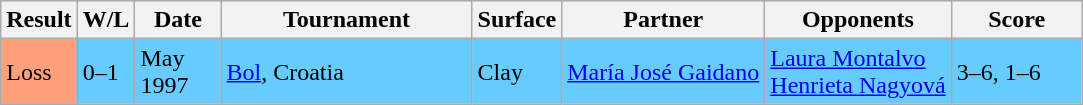<table class="sortable wikitable">
<tr>
<th>Result</th>
<th>W/L</th>
<th style="width:50px">Date</th>
<th style="width:160px">Tournament</th>
<th>Surface</th>
<th>Partner</th>
<th>Opponents</th>
<th style="width:80px" class="unsortable">Score</th>
</tr>
<tr style="background:#6cf;">
<td style="background:#ffa07a;">Loss</td>
<td>0–1</td>
<td>May 1997</td>
<td><a href='#'>Bol</a>, Croatia</td>
<td>Clay</td>
<td> <a href='#'>María José Gaidano</a></td>
<td> <a href='#'>Laura Montalvo</a> <br>  <a href='#'>Henrieta Nagyová</a></td>
<td>3–6, 1–6</td>
</tr>
</table>
